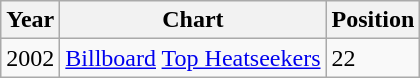<table class="wikitable">
<tr>
<th>Year</th>
<th>Chart</th>
<th>Position</th>
</tr>
<tr>
<td>2002</td>
<td><a href='#'>Billboard</a> <a href='#'>Top Heatseekers</a></td>
<td>22</td>
</tr>
</table>
